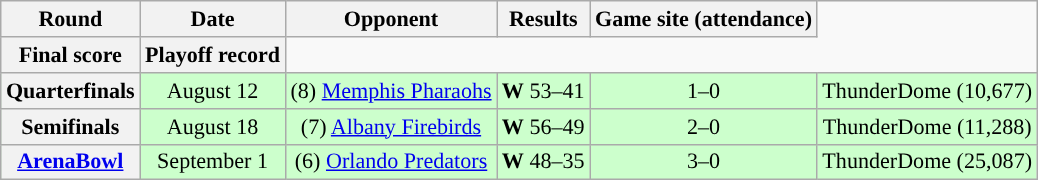<table class="wikitable" style="font-size: 92%;" "align=center">
<tr>
<th>Round</th>
<th>Date</th>
<th>Opponent</th>
<th>Results</th>
<th>Game site (attendance)</th>
</tr>
<tr>
<th>Final score</th>
<th>Playoff record</th>
</tr>
<tr style="background:#cfc">
<th>Quarterfinals</th>
<td style="text-align:center;">August 12</td>
<td style="text-align:center;">(8) <a href='#'>Memphis Pharaohs</a></td>
<td style="text-align:center;"><strong>W</strong> 53–41</td>
<td style="text-align:center;">1–0</td>
<td style="text-align:center;">ThunderDome (10,677)</td>
</tr>
<tr style="background:#cfc">
<th>Semifinals</th>
<td style="text-align:center;">August 18</td>
<td style="text-align:center;">(7) <a href='#'>Albany Firebirds</a></td>
<td style="text-align:center;"><strong>W</strong> 56–49</td>
<td style="text-align:center;">2–0</td>
<td style="text-align:center;">ThunderDome (11,288)</td>
</tr>
<tr style="background:#cfc">
<th><a href='#'>ArenaBowl</a></th>
<td style="text-align:center;">September 1</td>
<td style="text-align:center;">(6) <a href='#'>Orlando Predators</a></td>
<td style="text-align:center;"><strong>W</strong> 48–35</td>
<td style="text-align:center;">3–0</td>
<td style="text-align:center;">ThunderDome (25,087)</td>
</tr>
</table>
